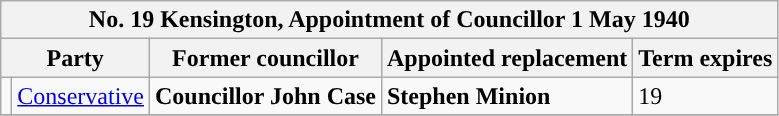<table class="wikitable">
<tr>
<th colspan="5"><strong>No. 19 Kensington, Appointment of Councillor 1 May 1940</strong></th>
</tr>
<tr>
<th colspan="2">Party</th>
<th>Former councillor</th>
<th>Appointed replacement</th>
<th>Term expires</th>
</tr>
<tr>
<td style="background-color:"></td>
<td><a href='#'>Conservative</a></td>
<td><strong>Councillor John Case</strong></td>
<td><strong>Stephen Minion</strong></td>
<td>19</td>
</tr>
<tr>
</tr>
</table>
